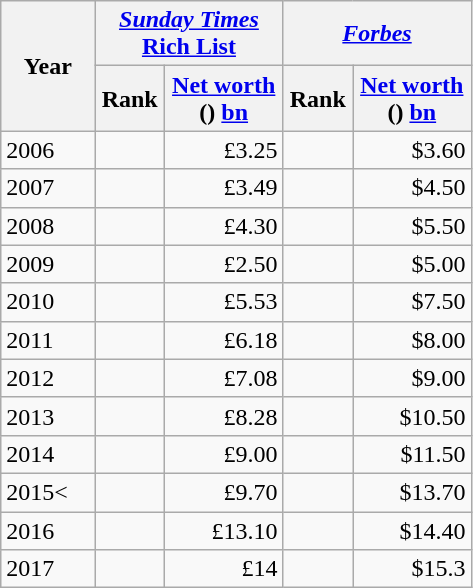<table class="wikitable">
<tr>
<th rowspan=2>Year</th>
<th colspan=2 width=40%><em><a href='#'>Sunday Times</a></em><br><a href='#'>Rich List</a></th>
<th colspan=2 width=40%><em><a href='#'>Forbes</a></em><br></th>
</tr>
<tr>
<th>Rank</th>
<th><a href='#'>Net worth</a><br>() <a href='#'>bn</a></th>
<th>Rank</th>
<th><a href='#'>Net worth</a><br>() <a href='#'>bn</a></th>
</tr>
<tr>
<td>2006</td>
<td align="center"></td>
<td align="right">£3.25 </td>
<td align="center"> </td>
<td align="right">$3.60 </td>
</tr>
<tr>
<td>2007</td>
<td align="center"> </td>
<td align="right">£3.49 </td>
<td align="center"> </td>
<td align="right">$4.50 </td>
</tr>
<tr>
<td>2008</td>
<td align="center"> </td>
<td align="right">£4.30 </td>
<td align="center"> </td>
<td align="right">$5.50 </td>
</tr>
<tr>
<td>2009</td>
<td align="center"> </td>
<td align="right">£2.50 </td>
<td align="center"> </td>
<td align="right">$5.00 </td>
</tr>
<tr>
<td>2010</td>
<td align="center"> </td>
<td align="right">£5.53 </td>
<td align="center"> </td>
<td align="right">$7.50 </td>
</tr>
<tr>
<td>2011</td>
<td align="center"> </td>
<td align="right">£6.18 </td>
<td align="center"> </td>
<td align="right">$8.00 </td>
</tr>
<tr>
<td>2012</td>
<td align="center"> </td>
<td align="right">£7.08 </td>
<td align="center"> </td>
<td align="right">$9.00 </td>
</tr>
<tr>
<td>2013</td>
<td align="center"> </td>
<td align="right">£8.28 </td>
<td align="center"> </td>
<td align="right">$10.50 </td>
</tr>
<tr>
<td>2014</td>
<td align="center"> </td>
<td align="right">£9.00 </td>
<td align="center"> </td>
<td align="right">$11.50 </td>
</tr>
<tr>
<td>2015<</td>
<td align="center"> </td>
<td align="right">£9.70 </td>
<td align="center"> </td>
<td align="right">$13.70 </td>
</tr>
<tr>
<td>2016</td>
<td align="center"> </td>
<td align="right">£13.10 </td>
<td align="center"> </td>
<td align="right">$14.40 </td>
</tr>
<tr>
<td>2017</td>
<td align="center"> </td>
<td align="right">£14 </td>
<td align="center"> </td>
<td align="right">$15.3 </td>
</tr>
</table>
